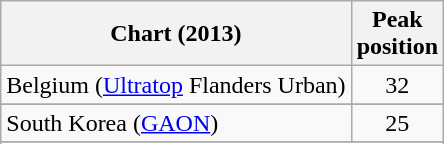<table class="wikitable sortable">
<tr>
<th>Chart (2013)</th>
<th>Peak<br>position</th>
</tr>
<tr>
<td>Belgium (<a href='#'>Ultratop</a> Flanders Urban)</td>
<td align=center>32</td>
</tr>
<tr>
</tr>
<tr>
</tr>
<tr>
<td>South Korea (<a href='#'>GAON</a>)</td>
<td style="text-align:center;">25</td>
</tr>
<tr>
</tr>
<tr>
</tr>
</table>
